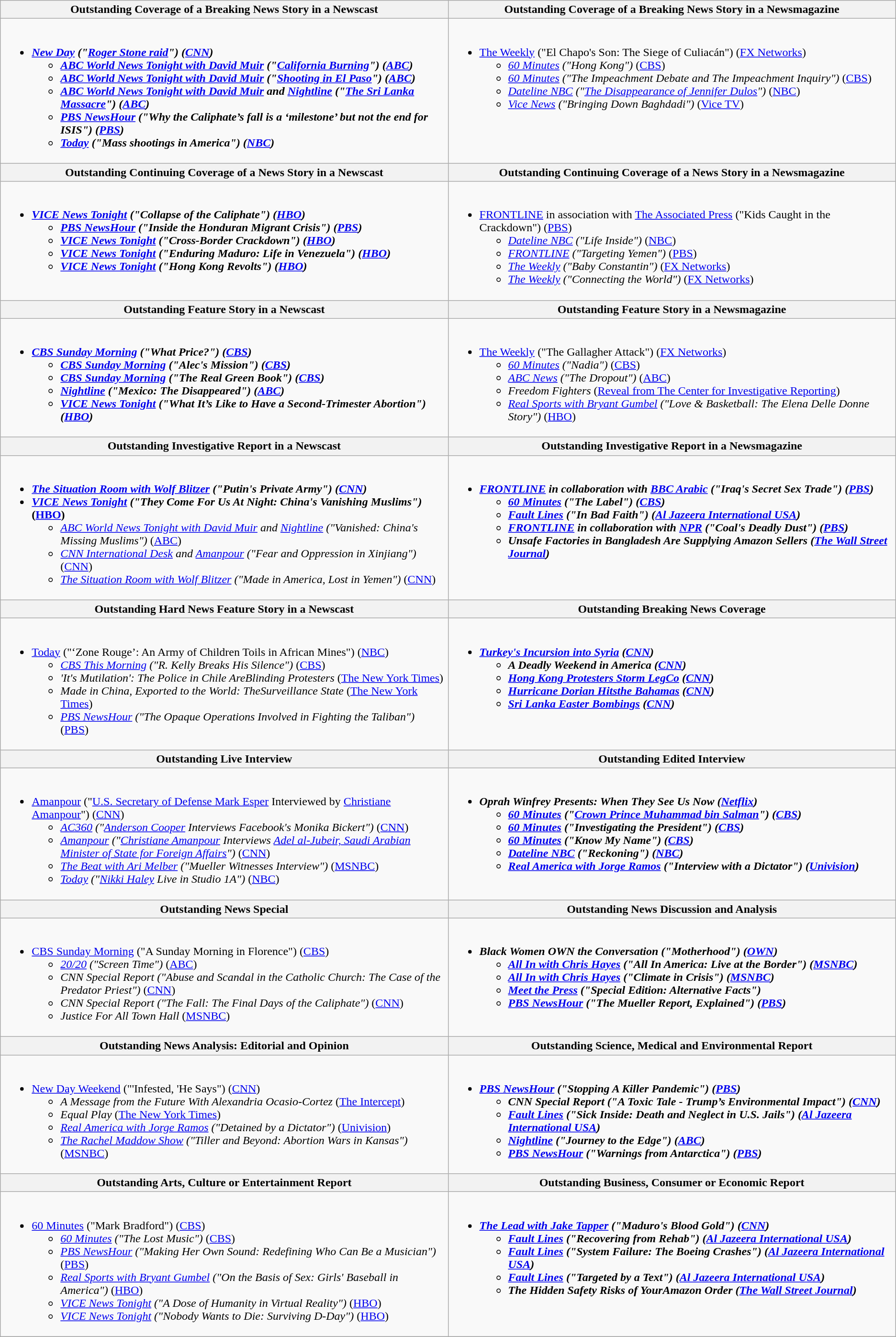<table class=wikitable>
<tr>
<th style="width:50%">Outstanding Coverage of a Breaking News Story in a Newscast</th>
<th style="width:50%">Outstanding Coverage of a Breaking News Story in a Newsmagazine</th>
</tr>
<tr>
<td valign="top"><br><ul><li><strong><em><a href='#'>New Day</a> ("<a href='#'>Roger Stone raid</a>")<em> (<a href='#'>CNN</a>)<strong><ul><li></em><a href='#'>ABC World News Tonight with David Muir</a> ("<a href='#'>California Burning</a>")<em> (<a href='#'>ABC</a>)</li><li></em><a href='#'>ABC World News Tonight with David Muir</a> ("<a href='#'>Shooting in El Paso</a>")<em> (<a href='#'>ABC</a>)</li><li></em><a href='#'>ABC World News Tonight with David Muir</a> and <a href='#'>Nightline</a> ("<a href='#'>The Sri Lanka Massacre</a>")<em> (<a href='#'>ABC</a>)</li><li></em><a href='#'>PBS NewsHour</a> ("Why the Caliphate’s fall is a ‘milestone’ but not the end for ISIS")<em> (<a href='#'>PBS</a>)</li><li></em><a href='#'>Today</a> ("Mass shootings in America")<em> (<a href='#'>NBC</a>)</li></ul></li></ul></td>
<td valign="top"><br><ul><li></em></strong><a href='#'>The Weekly</a> ("El Chapo's Son: The Siege of Culiacán")</em> (<a href='#'>FX Networks</a>)</strong><ul><li><em><a href='#'>60 Minutes</a> ("Hong Kong")</em> (<a href='#'>CBS</a>)</li><li><em><a href='#'>60 Minutes</a> ("The Impeachment Debate and The Impeachment Inquiry")</em> (<a href='#'>CBS</a>)</li><li><em><a href='#'>Dateline NBC</a> ("<a href='#'>The Disappearance of Jennifer Dulos</a>")</em> (<a href='#'>NBC</a>)</li><li><em><a href='#'>Vice News</a> ("Bringing Down Baghdadi")</em> (<a href='#'>Vice TV</a>)</li></ul></li></ul></td>
</tr>
<tr>
<th style="width:50%">Outstanding Continuing Coverage of a News Story in a Newscast</th>
<th style="width:50%">Outstanding Continuing Coverage of a News Story in a Newsmagazine</th>
</tr>
<tr>
<td valign="top"><br><ul><li><strong><em><a href='#'>VICE News Tonight</a> ("Collapse of the Caliphate")<em> (<a href='#'>HBO</a>)<strong><ul><li></em><a href='#'>PBS NewsHour</a> ("Inside the Honduran Migrant Crisis")<em> (<a href='#'>PBS</a>)</li><li></em><a href='#'>VICE News Tonight</a> ("Cross-Border Crackdown")<em> (<a href='#'>HBO</a>)</li><li></em><a href='#'>VICE News Tonight</a> ("Enduring Maduro: Life in Venezuela")<em> (<a href='#'>HBO</a>)</li><li></em><a href='#'>VICE News Tonight</a> ("Hong Kong Revolts")<em> (<a href='#'>HBO</a>)</li></ul></li></ul></td>
<td valign="top"><br><ul><li></em></strong><a href='#'>FRONTLINE</a> in association with <a href='#'>The Associated Press</a> ("Kids Caught in the Crackdown")</em> (<a href='#'>PBS</a>)</strong><ul><li><em><a href='#'>Dateline NBC</a> ("Life Inside")</em> (<a href='#'>NBC</a>)</li><li><em><a href='#'>FRONTLINE</a> ("Targeting Yemen")</em> (<a href='#'>PBS</a>)</li><li><em><a href='#'>The Weekly</a> ("Baby Constantin")</em> (<a href='#'>FX Networks</a>)</li><li><em><a href='#'>The Weekly</a> ("Connecting the World")</em> (<a href='#'>FX Networks</a>)</li></ul></li></ul></td>
</tr>
<tr>
<th style="width:50%">Outstanding Feature Story in a Newscast</th>
<th style="width:50%">Outstanding Feature Story in a Newsmagazine</th>
</tr>
<tr>
<td valign="top"><br><ul><li><strong><em><a href='#'>CBS Sunday Morning</a> ("What Price?")<em> (<a href='#'>CBS</a>)<strong><ul><li></em><a href='#'>CBS Sunday Morning</a> ("Alec's Mission")<em> (<a href='#'>CBS</a>)</li><li></em><a href='#'>CBS Sunday Morning</a> ("The Real Green Book")<em> (<a href='#'>CBS</a>)</li><li></em><a href='#'>Nightline</a> ("Mexico: The Disappeared")<em> (<a href='#'>ABC</a>)</li><li></em><a href='#'>VICE News Tonight</a> ("What It’s Like to Have a Second-Trimester Abortion")<em> (<a href='#'>HBO</a>)</li></ul></li></ul></td>
<td valign="top"><br><ul><li></em></strong><a href='#'>The Weekly</a> ("The Gallagher Attack")</em> (<a href='#'>FX Networks</a>)</strong><ul><li><em><a href='#'>60 Minutes</a> ("Nadia")</em> (<a href='#'>CBS</a>)</li><li><em><a href='#'>ABC News</a> ("The Dropout")</em> (<a href='#'>ABC</a>)</li><li><em>Freedom Fighters</em> (<a href='#'>Reveal from The Center for Investigative Reporting</a>)</li><li><em><a href='#'>Real Sports with Bryant Gumbel</a> ("Love & Basketball: The Elena Delle Donne Story")</em> (<a href='#'>HBO</a>)</li></ul></li></ul></td>
</tr>
<tr>
<th style="width:50%">Outstanding Investigative Report in a Newscast</th>
<th style="width:50%">Outstanding Investigative Report in a Newsmagazine</th>
</tr>
<tr>
<td valign="top"><br><ul><li><strong><em><a href='#'>The Situation Room with Wolf Blitzer</a> ("Putin's Private Army")<em> (<a href='#'>CNN</a>)<strong></li><li></em></strong><a href='#'>VICE News Tonight</a> ("They Come For Us At Night: China's Vanishing Muslims")</em> (<a href='#'>HBO</a>)</strong><ul><li><em><a href='#'>ABC World News Tonight with David Muir</a> and <a href='#'>Nightline</a> ("Vanished: China's Missing Muslims")</em> (<a href='#'>ABC</a>)</li><li><em><a href='#'>CNN International Desk</a> and <a href='#'>Amanpour</a> ("Fear and Oppression in Xinjiang")</em> (<a href='#'>CNN</a>)</li><li><em><a href='#'>The Situation Room with Wolf Blitzer</a> ("Made in America, Lost in Yemen")</em> (<a href='#'>CNN</a>)</li></ul></li></ul></td>
<td valign="top"><br><ul><li><strong><em><a href='#'>FRONTLINE</a> in collaboration with <a href='#'>BBC Arabic</a> ("Iraq's Secret Sex Trade")<em> (<a href='#'>PBS</a>)<strong><ul><li></em><a href='#'>60 Minutes</a> ("The Label")<em> (<a href='#'>CBS</a>)</li><li></em><a href='#'>Fault Lines</a> ("In Bad Faith")<em> (<a href='#'>Al Jazeera International USA</a>)</li><li></em><a href='#'>FRONTLINE</a> in collaboration with <a href='#'>NPR</a> ("Coal's Deadly Dust")<em> (<a href='#'>PBS</a>)</li><li></em>Unsafe Factories in Bangladesh Are Supplying Amazon Sellers<em> (<a href='#'>The Wall Street Journal</a>)</li></ul></li></ul></td>
</tr>
<tr>
<th style="width:50%">Outstanding Hard News Feature Story in a Newscast</th>
<th style="width:50%">Outstanding Breaking News Coverage</th>
</tr>
<tr>
<td valign="top"><br><ul><li></em></strong><a href='#'>Today</a> ("‘Zone Rouge’: An Army of Children Toils in African Mines")</em> (<a href='#'>NBC</a>)</strong><ul><li><em><a href='#'>CBS This Morning</a> ("R. Kelly Breaks His Silence")</em> (<a href='#'>CBS</a>)</li><li><em> 'It's Mutilation': The Police in Chile AreBlinding Protesters</em> (<a href='#'>The New York Times</a>)</li><li><em>Made in China, Exported to the World: TheSurveillance State</em> (<a href='#'>The New York Times</a>)</li><li><em><a href='#'>PBS NewsHour</a> ("The Opaque Operations Involved in Fighting the Taliban")</em> (<a href='#'>PBS</a>)</li></ul></li></ul></td>
<td valign="top"><br><ul><li><strong><em><a href='#'>Turkey's Incursion into Syria</a><em> (<a href='#'>CNN</a>)<strong><ul><li></em>A Deadly Weekend in America<em> (<a href='#'>CNN</a>)</li><li></em><a href='#'>Hong Kong Protesters Storm LegCo</a><em> (<a href='#'>CNN</a>)</li><li></em><a href='#'>Hurricane Dorian Hitsthe Bahamas</a><em> (<a href='#'>CNN</a>)</li><li></em><a href='#'>Sri Lanka Easter Bombings</a><em> (<a href='#'>CNN</a>)</li></ul></li></ul></td>
</tr>
<tr>
<th style="width:50%">Outstanding Live Interview</th>
<th style="width:50%">Outstanding Edited Interview</th>
</tr>
<tr>
<td valign="top"><br><ul><li></em></strong><a href='#'>Amanpour</a></em> ("<a href='#'>U.S. Secretary of Defense Mark Esper</a> Interviewed by <a href='#'>Christiane Amanpour</a>") (<a href='#'>CNN</a>)</strong><ul><li><em><a href='#'>AC360</a> ("<a href='#'>Anderson Cooper</a> Interviews Facebook's Monika Bickert")</em> (<a href='#'>CNN</a>)</li><li><em><a href='#'>Amanpour</a> ("<a href='#'>Christiane Amanpour</a> Interviews <a href='#'>Adel al-Jubeir, Saudi Arabian Minister of State for Foreign Affairs</a>")</em> (<a href='#'>CNN</a>)</li><li><em><a href='#'>The Beat with Ari Melber</a> ("Mueller Witnesses Interview")</em> (<a href='#'>MSNBC</a>)</li><li><em><a href='#'>Today</a> ("<a href='#'>Nikki Haley</a> Live in Studio 1A")</em> (<a href='#'>NBC</a>)</li></ul></li></ul></td>
<td valign="top"><br><ul><li><strong><em>Oprah Winfrey Presents: When They See Us Now<em> (<a href='#'>Netflix</a>)<strong><ul><li></em><a href='#'>60 Minutes</a> ("<a href='#'>Crown Prince Muhammad bin Salman</a>")<em> (<a href='#'>CBS</a>)</li><li></em><a href='#'>60 Minutes</a> ("Investigating the President")<em> (<a href='#'>CBS</a>)</li><li></em><a href='#'>60 Minutes</a> ("Know My Name")<em> (<a href='#'>CBS</a>)</li><li></em><a href='#'>Dateline NBC</a><em> ("Reckoning") (<a href='#'>NBC</a>)</li><li></em><a href='#'>Real America with Jorge Ramos</a> ("Interview with a Dictator")<em> (<a href='#'>Univision</a>)</li></ul></li></ul></td>
</tr>
<tr>
<th style="width:50%">Outstanding News Special</th>
<th style="width:50%">Outstanding News Discussion and Analysis</th>
</tr>
<tr>
<td valign="top"><br><ul><li></em></strong><a href='#'>CBS Sunday Morning</a> ("A Sunday Morning in Florence")</em> (<a href='#'>CBS</a>)</strong><ul><li><em><a href='#'>20/20</a> ("Screen Time")</em> (<a href='#'>ABC</a>)</li><li><em>CNN Special Report ("Abuse and Scandal in the Catholic Church: The Case of the Predator Priest")</em> (<a href='#'>CNN</a>)</li><li><em>CNN Special Report ("The Fall: The Final Days of the Caliphate")</em> (<a href='#'>CNN</a>)</li><li><em>Justice For All Town Hall</em> (<a href='#'>MSNBC</a>)</li></ul></li></ul></td>
<td valign="top"><br><ul><li><strong><em>Black Women OWN the Conversation ("Motherhood")<em> (<a href='#'>OWN</a>)<strong><ul><li></em><a href='#'>All In with Chris Hayes</a> ("All In America: Live at the Border")<em> (<a href='#'>MSNBC</a>)</li><li></em><a href='#'>All In with Chris Hayes</a> ("Climate in Crisis")<em> (<a href='#'>MSNBC</a>)</li><li></em><a href='#'>Meet the Press</a><em> ("Special Edition: Alternative Facts")</li><li></em><a href='#'>PBS NewsHour</a> ("The Mueller Report, Explained")<em> (<a href='#'>PBS</a>)</li></ul></li></ul></td>
</tr>
<tr>
<th style="width:50%">Outstanding News Analysis: Editorial and Opinion</th>
<th style="width:50%">Outstanding Science, Medical and Environmental Report</th>
</tr>
<tr>
<td valign="top"><br><ul><li></em></strong><a href='#'>New Day Weekend</a> ("'Infested, 'He Says")</em> (<a href='#'>CNN</a>)</strong><ul><li><em>A Message from the Future With Alexandria Ocasio-Cortez</em> (<a href='#'>The Intercept</a>)</li><li><em>Equal Play</em> (<a href='#'>The New York Times</a>)</li><li><em><a href='#'>Real America with Jorge Ramos</a> ("Detained by a Dictator")</em> (<a href='#'>Univision</a>)</li><li><em><a href='#'>The Rachel Maddow Show</a> ("Tiller and Beyond: Abortion Wars in Kansas")</em> (<a href='#'>MSNBC</a>)</li></ul></li></ul></td>
<td valign="top"><br><ul><li><strong><em><a href='#'>PBS NewsHour</a> ("Stopping A Killer Pandemic")<em> (<a href='#'>PBS</a>)<strong><ul><li></em>CNN Special Report ("A Toxic Tale - Trump’s Environmental Impact")<em> (<a href='#'>CNN</a>)</li><li></em><a href='#'>Fault Lines</a> ("Sick Inside: Death and Neglect in U.S. Jails")<em> (<a href='#'>Al Jazeera International USA</a>)</li><li></em><a href='#'>Nightline</a> ("Journey to the Edge")<em> (<a href='#'>ABC</a>)</li><li></em><a href='#'>PBS NewsHour</a> ("Warnings from Antarctica")<em> (<a href='#'>PBS</a>)</li></ul></li></ul></td>
</tr>
<tr>
<th style="width:50%">Outstanding Arts, Culture or Entertainment Report</th>
<th style="width:50%">Outstanding Business, Consumer or Economic Report</th>
</tr>
<tr>
<td valign="top"><br><ul><li></em></strong><a href='#'>60 Minutes</a> ("Mark Bradford")</em> (<a href='#'>CBS</a>)</strong><ul><li><em><a href='#'>60 Minutes</a> ("The Lost Music")</em> (<a href='#'>CBS</a>)</li><li><em><a href='#'>PBS NewsHour</a> ("Making Her Own Sound: Redefining Who Can Be a Musician")</em> (<a href='#'>PBS</a>)</li><li><em><a href='#'>Real Sports with Bryant Gumbel</a> ("On the Basis of Sex: Girls' Baseball in America")</em> (<a href='#'>HBO</a>)</li><li><em><a href='#'>VICE News Tonight</a> ("A Dose of Humanity in Virtual Reality")</em> (<a href='#'>HBO</a>)</li><li><em><a href='#'>VICE News Tonight</a> ("Nobody Wants to Die: Surviving D-Day")</em> (<a href='#'>HBO</a>)</li></ul></li></ul></td>
<td valign="top"><br><ul><li><strong><em><a href='#'>The Lead with Jake Tapper</a> ("Maduro's Blood Gold")<em> (<a href='#'>CNN</a>)<strong><ul><li></em><a href='#'>Fault Lines</a> ("Recovering from Rehab")<em> (<a href='#'>Al Jazeera International USA</a>)</li><li></em><a href='#'>Fault Lines</a> ("System Failure: The Boeing Crashes")<em> (<a href='#'>Al Jazeera International USA</a>)</li><li></em><a href='#'>Fault Lines</a> ("Targeted by a Text")<em> (<a href='#'>Al Jazeera International USA</a>)</li><li></em>The Hidden Safety Risks of YourAmazon Order<em> (<a href='#'>The Wall Street Journal</a>)</li></ul></li></ul></td>
</tr>
<tr>
</tr>
</table>
